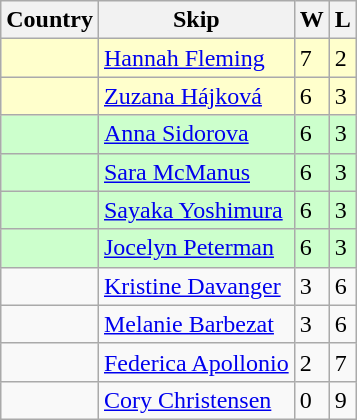<table class=wikitable>
<tr>
<th>Country</th>
<th>Skip</th>
<th>W</th>
<th>L</th>
</tr>
<tr bgcolor=#ffffcc>
<td></td>
<td><a href='#'>Hannah Fleming</a></td>
<td>7</td>
<td>2</td>
</tr>
<tr bgcolor=#ffffcc>
<td></td>
<td><a href='#'>Zuzana Hájková</a></td>
<td>6</td>
<td>3</td>
</tr>
<tr bgcolor=#ccffcc>
<td></td>
<td><a href='#'>Anna Sidorova</a></td>
<td>6</td>
<td>3</td>
</tr>
<tr bgcolor=#ccffcc>
<td></td>
<td><a href='#'>Sara McManus</a></td>
<td>6</td>
<td>3</td>
</tr>
<tr bgcolor=#ccffcc>
<td></td>
<td><a href='#'>Sayaka Yoshimura</a></td>
<td>6</td>
<td>3</td>
</tr>
<tr bgcolor=#ccffcc>
<td></td>
<td><a href='#'>Jocelyn Peterman</a></td>
<td>6</td>
<td>3</td>
</tr>
<tr>
<td></td>
<td><a href='#'>Kristine Davanger</a></td>
<td>3</td>
<td>6</td>
</tr>
<tr>
<td></td>
<td><a href='#'>Melanie Barbezat</a></td>
<td>3</td>
<td>6</td>
</tr>
<tr>
<td></td>
<td><a href='#'>Federica Apollonio</a></td>
<td>2</td>
<td>7</td>
</tr>
<tr>
<td></td>
<td><a href='#'>Cory Christensen</a></td>
<td>0</td>
<td>9</td>
</tr>
</table>
